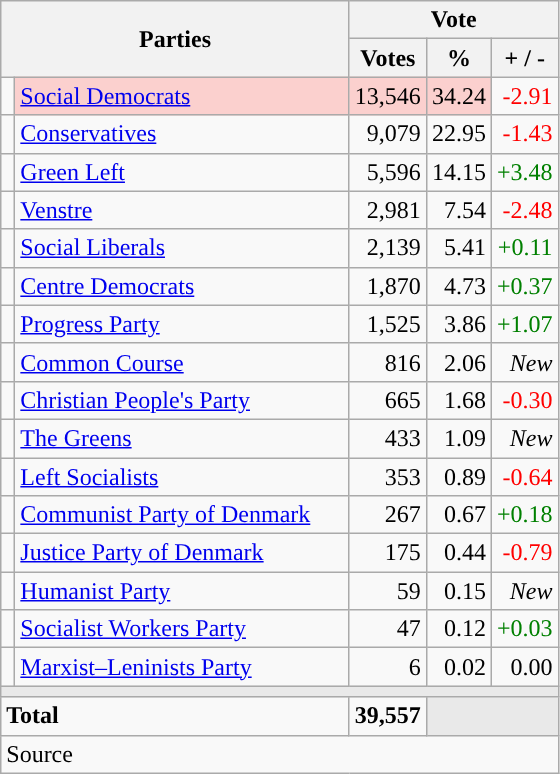<table class="wikitable" style="text-align:right;">
<tr>
<th style="text-align:centre;" rowspan="2" colspan="2" width="225">Parties</th>
<th colspan="3">Vote</th>
</tr>
<tr>
<th width="15">Votes</th>
<th width="15">%</th>
<th width="15">+ / -</th>
</tr>
<tr>
<td width="2" style="color:inherit;background:"></td>
<td bgcolor=#fbd0ce  align="left"><a href='#'>Social Democrats</a></td>
<td bgcolor=#fbd0ce>13,546</td>
<td bgcolor=#fbd0ce>34.24</td>
<td style=color:red;>-2.91</td>
</tr>
<tr>
<td width="2" style="color:inherit;background:"></td>
<td align="left"><a href='#'>Conservatives</a></td>
<td>9,079</td>
<td>22.95</td>
<td style=color:red;>-1.43</td>
</tr>
<tr>
<td width="2" style="color:inherit;background:"></td>
<td align="left"><a href='#'>Green Left</a></td>
<td>5,596</td>
<td>14.15</td>
<td style=color:green;>+3.48</td>
</tr>
<tr>
<td width="2" style="color:inherit;background:"></td>
<td align="left"><a href='#'>Venstre</a></td>
<td>2,981</td>
<td>7.54</td>
<td style=color:red;>-2.48</td>
</tr>
<tr>
<td width="2" style="color:inherit;background:"></td>
<td align="left"><a href='#'>Social Liberals</a></td>
<td>2,139</td>
<td>5.41</td>
<td style=color:green;>+0.11</td>
</tr>
<tr>
<td width="2" style="color:inherit;background:"></td>
<td align="left"><a href='#'>Centre Democrats</a></td>
<td>1,870</td>
<td>4.73</td>
<td style=color:green;>+0.37</td>
</tr>
<tr>
<td width="2" style="color:inherit;background:"></td>
<td align="left"><a href='#'>Progress Party</a></td>
<td>1,525</td>
<td>3.86</td>
<td style=color:green;>+1.07</td>
</tr>
<tr>
<td width="2" style="color:inherit;background:"></td>
<td align="left"><a href='#'>Common Course</a></td>
<td>816</td>
<td>2.06</td>
<td><em>New</em></td>
</tr>
<tr>
<td width="2" style="color:inherit;background:"></td>
<td align="left"><a href='#'>Christian People's Party</a></td>
<td>665</td>
<td>1.68</td>
<td style=color:red;>-0.30</td>
</tr>
<tr>
<td width="2" style="color:inherit;background:"></td>
<td align="left"><a href='#'>The Greens</a></td>
<td>433</td>
<td>1.09</td>
<td><em>New</em></td>
</tr>
<tr>
<td width="2" style="color:inherit;background:"></td>
<td align="left"><a href='#'>Left Socialists</a></td>
<td>353</td>
<td>0.89</td>
<td style=color:red;>-0.64</td>
</tr>
<tr>
<td width="2" style="color:inherit;background:"></td>
<td align="left"><a href='#'>Communist Party of Denmark</a></td>
<td>267</td>
<td>0.67</td>
<td style=color:green;>+0.18</td>
</tr>
<tr>
<td width="2" style="color:inherit;background:"></td>
<td align="left"><a href='#'>Justice Party of Denmark</a></td>
<td>175</td>
<td>0.44</td>
<td style=color:red;>-0.79</td>
</tr>
<tr>
<td width="2" style="color:inherit;background:"></td>
<td align="left"><a href='#'>Humanist Party</a></td>
<td>59</td>
<td>0.15</td>
<td><em>New</em></td>
</tr>
<tr>
<td width="2" style="color:inherit;background:"></td>
<td align="left"><a href='#'>Socialist Workers Party</a></td>
<td>47</td>
<td>0.12</td>
<td style=color:green;>+0.03</td>
</tr>
<tr>
<td width="2" style="color:inherit;background:"></td>
<td align="left"><a href='#'>Marxist–Leninists Party</a></td>
<td>6</td>
<td>0.02</td>
<td>0.00</td>
</tr>
<tr>
<td colspan="7" bgcolor="#E9E9E9"></td>
</tr>
<tr>
<td align="left" colspan="2"><strong>Total</strong></td>
<td><strong>39,557</strong></td>
<td bgcolor="#E9E9E9" colspan="2"></td>
</tr>
<tr>
<td align="left" colspan="6">Source</td>
</tr>
</table>
